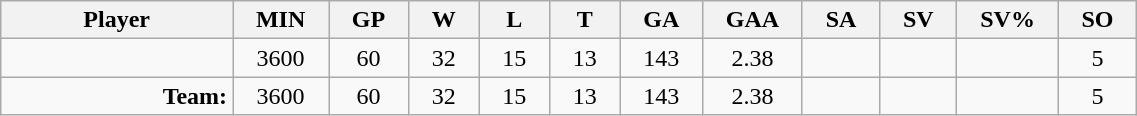<table class="wikitable sortable" width="60%">
<tr>
<th bgcolor="#DDDDFF" width="10%">Player</th>
<th width="3%" bgcolor="#DDDDFF">MIN</th>
<th width="3%" bgcolor="#DDDDFF">GP</th>
<th width="3%" bgcolor="#DDDDFF">W</th>
<th width="3%" bgcolor="#DDDDFF">L</th>
<th width="3%" bgcolor="#DDDDFF">T</th>
<th width="3%" bgcolor="#DDDDFF">GA</th>
<th width="3%" bgcolor="#DDDDFF">GAA</th>
<th width="3%" bgcolor="#DDDDFF">SA</th>
<th width="3%" bgcolor="#DDDDFF">SV</th>
<th width="3%" bgcolor="#DDDDFF">SV%</th>
<th width="3%" bgcolor="#DDDDFF">SO</th>
</tr>
<tr align="center">
<td align="right"></td>
<td>3600</td>
<td>60</td>
<td>32</td>
<td>15</td>
<td>13</td>
<td>143</td>
<td>2.38</td>
<td></td>
<td></td>
<td></td>
<td>5</td>
</tr>
<tr align="center">
<td align="right"><strong>Team:</strong></td>
<td>3600</td>
<td>60</td>
<td>32</td>
<td>15</td>
<td>13</td>
<td>143</td>
<td>2.38</td>
<td></td>
<td></td>
<td></td>
<td>5</td>
</tr>
</table>
